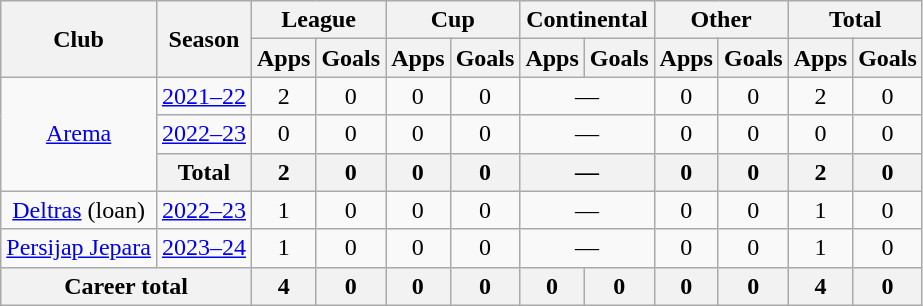<table class="wikitable" style="text-align: center">
<tr>
<th rowspan="2">Club</th>
<th rowspan="2">Season</th>
<th colspan="2">League</th>
<th colspan="2">Cup</th>
<th colspan="2">Continental</th>
<th colspan="2">Other</th>
<th colspan="2">Total</th>
</tr>
<tr>
<th>Apps</th>
<th>Goals</th>
<th>Apps</th>
<th>Goals</th>
<th>Apps</th>
<th>Goals</th>
<th>Apps</th>
<th>Goals</th>
<th>Apps</th>
<th>Goals</th>
</tr>
<tr>
<td rowspan="3"><a href='#'>Arema</a></td>
<td><a href='#'>2021–22</a></td>
<td>2</td>
<td>0</td>
<td>0</td>
<td>0</td>
<td colspan="2">—</td>
<td>0</td>
<td>0</td>
<td>2</td>
<td>0</td>
</tr>
<tr>
<td><a href='#'>2022–23</a></td>
<td>0</td>
<td>0</td>
<td>0</td>
<td>0</td>
<td colspan="2">—</td>
<td>0</td>
<td>0</td>
<td>0</td>
<td>0</td>
</tr>
<tr>
<th colspan="1">Total</th>
<th>2</th>
<th>0</th>
<th>0</th>
<th>0</th>
<th colspan="2">—</th>
<th>0</th>
<th>0</th>
<th>2</th>
<th>0</th>
</tr>
<tr>
<td><a href='#'>Deltras</a> (loan)</td>
<td><a href='#'>2022–23</a></td>
<td>1</td>
<td>0</td>
<td>0</td>
<td>0</td>
<td colspan="2">—</td>
<td>0</td>
<td>0</td>
<td>1</td>
<td>0</td>
</tr>
<tr>
<td><a href='#'>Persijap Jepara</a></td>
<td><a href='#'>2023–24</a></td>
<td>1</td>
<td>0</td>
<td>0</td>
<td>0</td>
<td colspan="2">—</td>
<td>0</td>
<td>0</td>
<td>1</td>
<td>0</td>
</tr>
<tr>
<th colspan=2>Career total</th>
<th>4</th>
<th>0</th>
<th>0</th>
<th>0</th>
<th>0</th>
<th>0</th>
<th>0</th>
<th>0</th>
<th>4</th>
<th>0</th>
</tr>
</table>
